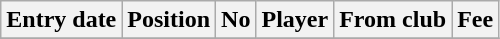<table class="wikitable sortable">
<tr>
<th>Entry date</th>
<th>Position</th>
<th>No</th>
<th>Player</th>
<th>From club</th>
<th>Fee</th>
</tr>
<tr>
</tr>
</table>
